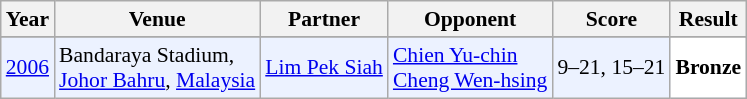<table class="sortable wikitable" style="font-size: 90%;">
<tr>
<th>Year</th>
<th>Venue</th>
<th>Partner</th>
<th>Opponent</th>
<th>Score</th>
<th>Result</th>
</tr>
<tr>
</tr>
<tr style="background:#ECF2FF">
<td align="center"><a href='#'>2006</a></td>
<td align="left">Bandaraya Stadium,<br><a href='#'>Johor Bahru</a>, <a href='#'>Malaysia</a></td>
<td align="left"> <a href='#'>Lim Pek Siah</a></td>
<td align="left"> <a href='#'>Chien Yu-chin</a> <br>  <a href='#'>Cheng Wen-hsing</a></td>
<td align="left">9–21, 15–21</td>
<td style="text-align:left; background:white"> <strong>Bronze</strong></td>
</tr>
</table>
